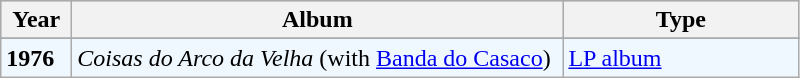<table class="wikitable"|width=100%>
<tr bgcolor="#CCCCCC">
<th align="left" valign="top" width="40">Year</th>
<th align="left" valign="top" width="320">Album</th>
<th align="left" valign="top" width="150">Type</th>
</tr>
<tr>
</tr>
<tr ---- bgcolor="#F0F8FF">
<td><strong>1976</strong></td>
<td><em>Coisas do Arco da Velha</em> (with <a href='#'>Banda do Casaco</a>)</td>
<td><a href='#'>LP album</a></td>
</tr>
</table>
